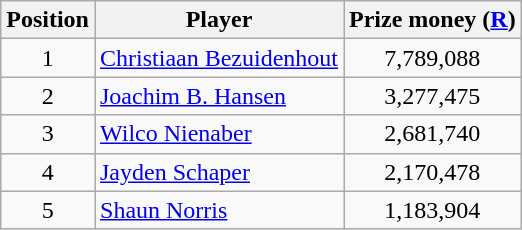<table class="wikitable">
<tr>
<th>Position</th>
<th>Player</th>
<th>Prize money (<a href='#'>R</a>)</th>
</tr>
<tr>
<td align=center>1</td>
<td> <a href='#'>Christiaan Bezuidenhout</a></td>
<td align=center>7,789,088</td>
</tr>
<tr>
<td align=center>2</td>
<td> <a href='#'>Joachim B. Hansen</a></td>
<td align=center>3,277,475</td>
</tr>
<tr>
<td align=center>3</td>
<td> <a href='#'>Wilco Nienaber</a></td>
<td align=center>2,681,740</td>
</tr>
<tr>
<td align=center>4</td>
<td> <a href='#'>Jayden Schaper</a></td>
<td align=center>2,170,478</td>
</tr>
<tr>
<td align=center>5</td>
<td> <a href='#'>Shaun Norris</a></td>
<td align=center>1,183,904</td>
</tr>
</table>
